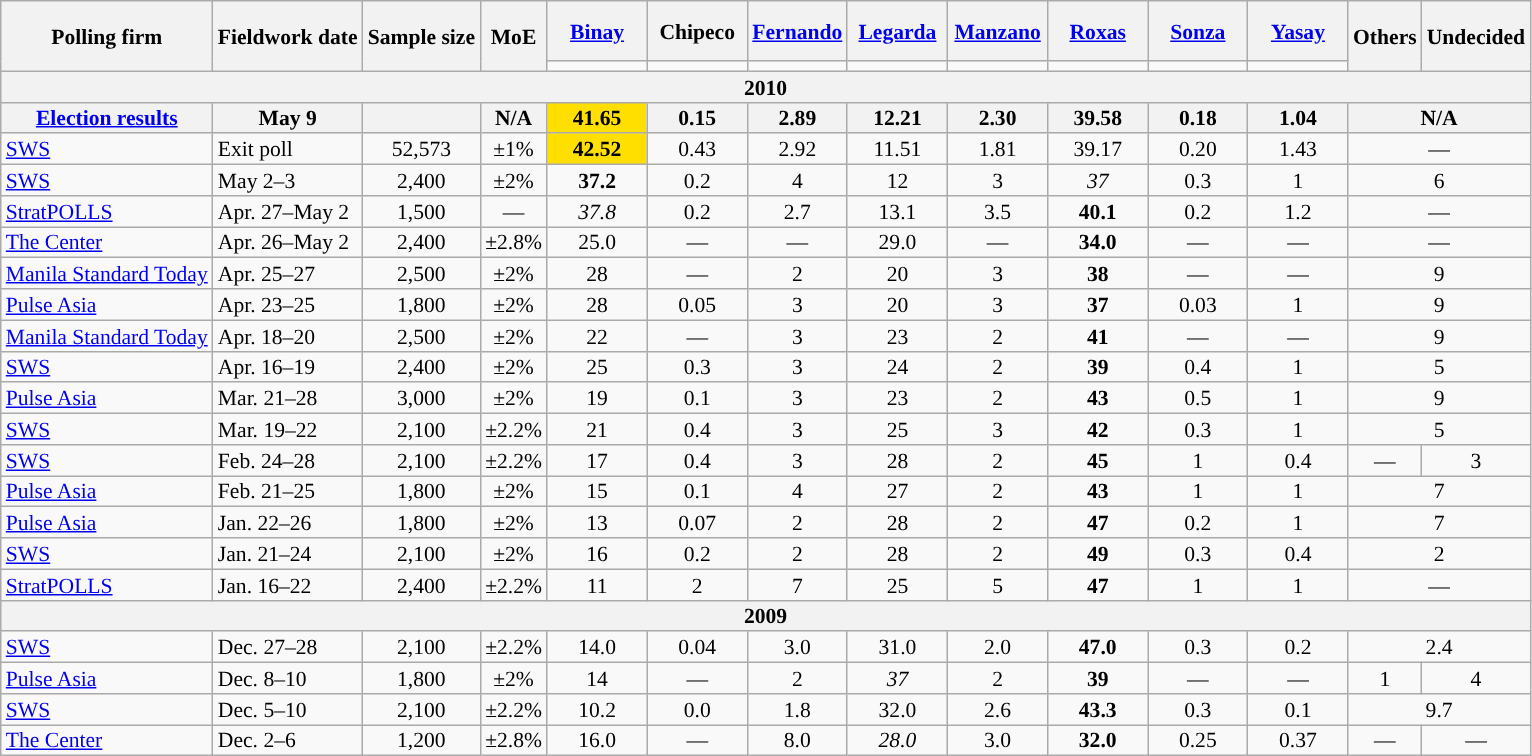<table class="wikitable" style="text-align:center;font-size:90%;line-height:14px;">
<tr style="height:40px;">
<th rowspan="2">Polling firm</th>
<th rowspan="2">Fieldwork date</th>
<th rowspan="2">Sample size</th>
<th rowspan="2"><abbr>MoE</abbr></th>
<th style="width:60px;"><a href='#'>Binay</a><br></th>
<th style="width:60px;">Chipeco<br></th>
<th style="width:60px;"><a href='#'>Fernando</a><br></th>
<th style="width:60px;"><a href='#'>Legarda</a><br></th>
<th style="width:60px;"><a href='#'>Manzano</a><br></th>
<th style="width:60px;"><a href='#'>Roxas</a><br></th>
<th style="width:60px;"><a href='#'>Sonza</a><br></th>
<th style="width:60px;"><a href='#'>Yasay</a><br></th>
<th rowspan="2">Others</th>
<th rowspan="2">Undecided</th>
</tr>
<tr>
<td></td>
<td></td>
<td></td>
<td></td>
<td></td>
<td></td>
<td></td>
<td></td>
</tr>
<tr>
<th colspan=14>2010</th>
</tr>
<tr>
<th><a href='#'>Election results</a></th>
<th>May 9</th>
<th></th>
<th>N/A</th>
<th style="background-color:#ffdf00;">41.65</th>
<th>0.15</th>
<th>2.89</th>
<th>12.21</th>
<th>2.30</th>
<th>39.58</th>
<th>0.18</th>
<th>1.04</th>
<th colspan="2">N/A</th>
</tr>
<tr>
<td align=left><a href='#'>SWS</a></td>
<td align=left>Exit poll</td>
<td>52,573</td>
<td>±1%</td>
<td style="background-color:#ffdf00;"><strong>42.52</strong></td>
<td>0.43</td>
<td>2.92</td>
<td>11.51</td>
<td>1.81</td>
<td>39.17</td>
<td>0.20</td>
<td>1.43</td>
<td colspan=2>—</td>
</tr>
<tr>
<td align=left><a href='#'>SWS</a></td>
<td align=left>May 2–3</td>
<td>2,400</td>
<td>±2%</td>
<td style="background-color:#"><strong>37.2</strong></td>
<td>0.2</td>
<td>4</td>
<td>12</td>
<td>3</td>
<td style="background-color:#"><em>37</em></td>
<td>0.3</td>
<td>1</td>
<td colspan=2>6</td>
</tr>
<tr>
<td align=left><a href='#'>StratPOLLS</a></td>
<td align=left>Apr. 27–May 2</td>
<td>1,500</td>
<td>—</td>
<td style="background-color:#"><em>37.8</em></td>
<td>0.2</td>
<td>2.7</td>
<td>13.1</td>
<td>3.5</td>
<td style="background-color:#"><strong>40.1</strong></td>
<td>0.2</td>
<td>1.2</td>
<td colspan=2>—</td>
</tr>
<tr>
<td align=left><a href='#'>The Center</a></td>
<td align=left>Apr. 26–May 2</td>
<td>2,400</td>
<td>±2.8%</td>
<td>25.0</td>
<td>—</td>
<td>—</td>
<td>29.0</td>
<td>—</td>
<td style="background-color:#"><strong>34.0</strong></td>
<td>—</td>
<td>—</td>
<td colspan=2>—</td>
</tr>
<tr>
<td align=left><a href='#'>Manila Standard Today</a></td>
<td align=left>Apr. 25–27</td>
<td>2,500</td>
<td>±2%</td>
<td>28</td>
<td>—</td>
<td>2</td>
<td>20</td>
<td>3</td>
<td style="background-color:#"><strong>38</strong></td>
<td>—</td>
<td>—</td>
<td colspan=2>9</td>
</tr>
<tr>
<td align=left><a href='#'>Pulse Asia</a></td>
<td align=left>Apr. 23–25</td>
<td>1,800</td>
<td>±2%</td>
<td>28</td>
<td>0.05</td>
<td>3</td>
<td>20</td>
<td>3</td>
<td style="background-color:#"><strong>37</strong></td>
<td>0.03</td>
<td>1</td>
<td colspan=2>9</td>
</tr>
<tr>
<td align=left><a href='#'>Manila Standard Today</a></td>
<td align=left>Apr. 18–20</td>
<td>2,500</td>
<td>±2%</td>
<td>22</td>
<td>—</td>
<td>3</td>
<td>23</td>
<td>2</td>
<td style="background-color:#"><strong>41</strong></td>
<td>—</td>
<td>—</td>
<td colspan=2>9</td>
</tr>
<tr>
<td align=left><a href='#'>SWS</a></td>
<td align=left>Apr. 16–19</td>
<td>2,400</td>
<td>±2%</td>
<td>25</td>
<td>0.3</td>
<td>3</td>
<td>24</td>
<td>2</td>
<td style="background-color:#"><strong>39</strong></td>
<td>0.4</td>
<td>1</td>
<td colspan=2>5</td>
</tr>
<tr>
<td align=left><a href='#'>Pulse Asia</a></td>
<td align=left>Mar. 21–28</td>
<td>3,000</td>
<td>±2%</td>
<td>19</td>
<td>0.1</td>
<td>3</td>
<td>23</td>
<td>2</td>
<td style="background-color:#"><strong>43</strong></td>
<td>0.5</td>
<td>1</td>
<td colspan=2>9</td>
</tr>
<tr>
<td align=left><a href='#'>SWS</a></td>
<td align=left>Mar. 19–22</td>
<td>2,100</td>
<td>±2.2%</td>
<td>21</td>
<td>0.4</td>
<td>3</td>
<td>25</td>
<td>3</td>
<td style="background-color:#"><strong>42</strong></td>
<td>0.3</td>
<td>1</td>
<td colspan=2>5</td>
</tr>
<tr>
<td align=left><a href='#'>SWS</a></td>
<td align=left>Feb. 24–28</td>
<td>2,100</td>
<td>±2.2%</td>
<td>17</td>
<td>0.4</td>
<td>3</td>
<td>28</td>
<td>2</td>
<td style="background-color:#"><strong>45</strong></td>
<td>1</td>
<td>0.4</td>
<td>—</td>
<td colspan=2>3</td>
</tr>
<tr>
<td align=left><a href='#'>Pulse Asia</a></td>
<td align=left>Feb. 21–25</td>
<td>1,800</td>
<td>±2%</td>
<td>15</td>
<td>0.1</td>
<td>4</td>
<td>27</td>
<td>2</td>
<td style="background-color:#"><strong>43</strong></td>
<td>1</td>
<td>1</td>
<td colspan=2>7</td>
</tr>
<tr>
<td align=left><a href='#'>Pulse Asia</a></td>
<td align=left>Jan. 22–26</td>
<td>1,800</td>
<td>±2%</td>
<td>13</td>
<td>0.07</td>
<td>2</td>
<td>28</td>
<td>2</td>
<td style="background-color:#"><strong>47</strong></td>
<td>0.2</td>
<td>1</td>
<td colspan=2>7</td>
</tr>
<tr>
<td align=left><a href='#'>SWS</a></td>
<td align=left>Jan. 21–24</td>
<td>2,100</td>
<td>±2%</td>
<td>16</td>
<td>0.2</td>
<td>2</td>
<td>28</td>
<td>2</td>
<td style="background-color:#"><strong>49</strong></td>
<td>0.3</td>
<td>0.4</td>
<td colspan=2>2</td>
</tr>
<tr>
<td align=left><a href='#'>StratPOLLS</a></td>
<td align=left>Jan. 16–22</td>
<td>2,400</td>
<td>±2.2%</td>
<td>11</td>
<td>2</td>
<td>7</td>
<td>25</td>
<td>5</td>
<td style="background-color:#"><strong>47</strong></td>
<td>1</td>
<td>1</td>
<td colspan=2>—</td>
</tr>
<tr>
<th colspan=14>2009</th>
</tr>
<tr>
<td align=left><a href='#'>SWS</a></td>
<td align=left>Dec. 27–28</td>
<td>2,100</td>
<td>±2.2%</td>
<td>14.0</td>
<td>0.04</td>
<td>3.0</td>
<td>31.0</td>
<td>2.0</td>
<td style="background-color:#"><strong>47.0</strong></td>
<td>0.3</td>
<td>0.2</td>
<td colspan=2>2.4</td>
</tr>
<tr>
<td align=left><a href='#'>Pulse Asia</a></td>
<td align=left>Dec. 8–10</td>
<td>1,800</td>
<td>±2%</td>
<td>14</td>
<td>—</td>
<td>2</td>
<td style="background-color:#"><em>37</em></td>
<td>2</td>
<td style="background-color:#"><strong>39</strong></td>
<td>—</td>
<td>—</td>
<td>1</td>
<td>4</td>
</tr>
<tr>
<td align=left><a href='#'>SWS</a></td>
<td align=left>Dec. 5–10</td>
<td>2,100</td>
<td>±2.2%</td>
<td>10.2</td>
<td>0.0</td>
<td>1.8</td>
<td>32.0</td>
<td>2.6</td>
<td style="background-color:#"><strong>43.3</strong></td>
<td>0.3</td>
<td>0.1</td>
<td colspan=2>9.7</td>
</tr>
<tr>
<td align=left><a href='#'>The Center</a></td>
<td align=left>Dec. 2–6</td>
<td>1,200</td>
<td>±2.8%</td>
<td>16.0</td>
<td>—</td>
<td>8.0</td>
<td style="background-color:#"><em>28.0</em></td>
<td>3.0</td>
<td style="background-color:#"><strong>32.0</strong></td>
<td>0.25</td>
<td>0.37</td>
<td>—</td>
<td>—</td>
</tr>
</table>
